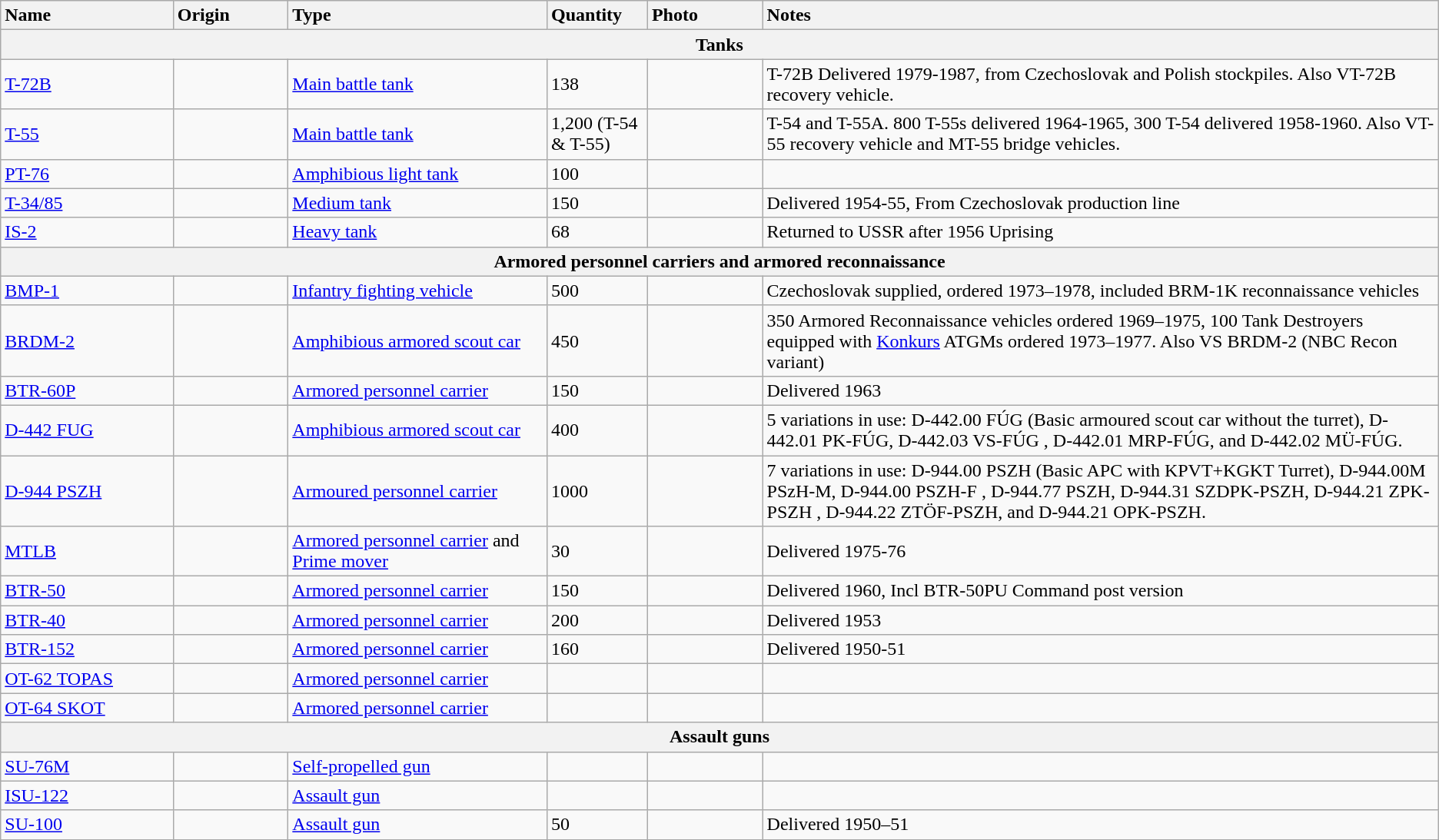<table class="wikitable">
<tr>
<th style="text-align: left; width:12%;">Name</th>
<th style="text-align: left; width:8%;">Origin</th>
<th style="text-align: left; width:18%;">Type</th>
<th style="text-align: left; width:7%;">Quantity</th>
<th style="text-align: left;width:8%;">Photo</th>
<th style="text-align: left;width:47%;">Notes</th>
</tr>
<tr>
<th style="align: center;" colspan="7">Tanks</th>
</tr>
<tr>
<td><a href='#'>T-72B</a></td>
<td></td>
<td><a href='#'>Main battle tank</a></td>
<td>138</td>
<td></td>
<td>T-72B Delivered 1979-1987, from Czechoslovak and Polish stockpiles. Also VT-72B recovery vehicle.</td>
</tr>
<tr>
<td><a href='#'>T-55</a></td>
<td></td>
<td><a href='#'>Main battle tank</a></td>
<td>1,200 (T-54 & T-55)</td>
<td></td>
<td>T-54 and T-55A. 800 T-55s delivered 1964-1965, 300 T-54 delivered 1958-1960. Also VT-55 recovery vehicle and MT-55 bridge vehicles.</td>
</tr>
<tr>
<td><a href='#'>PT-76</a></td>
<td></td>
<td><a href='#'>Amphibious light tank</a></td>
<td>100</td>
<td></td>
<td></td>
</tr>
<tr>
<td><a href='#'>T-34/85</a></td>
<td></td>
<td><a href='#'>Medium tank</a></td>
<td>150</td>
<td></td>
<td>Delivered 1954-55, From Czechoslovak production line</td>
</tr>
<tr>
<td><a href='#'>IS-2</a></td>
<td></td>
<td><a href='#'>Heavy tank</a></td>
<td>68</td>
<td></td>
<td>Returned to USSR after 1956 Uprising</td>
</tr>
<tr>
<th style="align: center;" colspan="7">Armored personnel carriers and armored reconnaissance</th>
</tr>
<tr>
<td><a href='#'>BMP-1</a></td>
<td></td>
<td><a href='#'>Infantry fighting vehicle</a></td>
<td>500</td>
<td></td>
<td>Czechoslovak supplied, ordered 1973–1978, included BRM-1K reconnaissance vehicles </td>
</tr>
<tr>
<td><a href='#'>BRDM-2</a></td>
<td></td>
<td><a href='#'>Amphibious armored scout car</a></td>
<td>450</td>
<td></td>
<td>350 Armored Reconnaissance vehicles ordered 1969–1975, 100 Tank Destroyers equipped with <a href='#'>Konkurs</a> ATGMs ordered 1973–1977. Also VS BRDM-2 (NBC Recon variant)</td>
</tr>
<tr>
<td><a href='#'>BTR-60P</a></td>
<td></td>
<td><a href='#'>Armored personnel carrier</a></td>
<td>150</td>
<td></td>
<td>Delivered 1963 </td>
</tr>
<tr>
<td><a href='#'>D-442 FUG</a></td>
<td></td>
<td><a href='#'>Amphibious armored scout car</a></td>
<td>400</td>
<td></td>
<td>5 variations in use: D-442.00 FÚG (Basic armoured scout car without the turret), D-442.01 PK-FÚG, D-442.03 VS-FÚG , D-442.01 MRP-FÚG, and D-442.02 MÜ-FÚG.</td>
</tr>
<tr>
<td><a href='#'>D-944 PSZH</a></td>
<td></td>
<td><a href='#'>Armoured personnel carrier</a></td>
<td>1000</td>
<td></td>
<td>7 variations in use: D-944.00 PSZH (Basic APC with KPVT+KGKT Turret), D-944.00M PSzH-M, D-944.00 PSZH-F , D-944.77 PSZH, D-944.31 SZDPK-PSZH, D-944.21 ZPK-PSZH , D-944.22 ZTÖF-PSZH, and D-944.21 OPK-PSZH.</td>
</tr>
<tr>
<td><a href='#'>MTLB</a></td>
<td></td>
<td><a href='#'>Armored personnel carrier</a> and <a href='#'>Prime mover</a></td>
<td>30</td>
<td></td>
<td>Delivered 1975-76</td>
</tr>
<tr>
<td><a href='#'>BTR-50</a></td>
<td></td>
<td><a href='#'>Armored personnel carrier</a></td>
<td>150</td>
<td></td>
<td>Delivered 1960, Incl BTR-50PU Command post version</td>
</tr>
<tr>
<td><a href='#'>BTR-40</a></td>
<td></td>
<td><a href='#'>Armored personnel carrier</a></td>
<td>200</td>
<td></td>
<td>Delivered 1953</td>
</tr>
<tr>
<td><a href='#'>BTR-152</a></td>
<td></td>
<td><a href='#'>Armored personnel carrier</a></td>
<td>160</td>
<td></td>
<td>Delivered 1950-51</td>
</tr>
<tr>
<td><a href='#'>OT-62 TOPAS</a></td>
<td></td>
<td><a href='#'>Armored personnel carrier</a></td>
<td></td>
<td></td>
<td></td>
</tr>
<tr>
<td><a href='#'>OT-64 SKOT</a></td>
<td></td>
<td><a href='#'>Armored personnel carrier</a></td>
<td></td>
<td></td>
<td></td>
</tr>
<tr>
<th style="align: center;" colspan="7">Assault guns</th>
</tr>
<tr>
<td><a href='#'>SU-76M</a></td>
<td></td>
<td><a href='#'>Self-propelled gun</a></td>
<td></td>
<td></td>
<td></td>
</tr>
<tr>
<td><a href='#'>ISU-122</a></td>
<td></td>
<td><a href='#'>Assault gun</a></td>
<td></td>
<td></td>
<td></td>
</tr>
<tr>
<td><a href='#'>SU-100</a></td>
<td></td>
<td><a href='#'>Assault gun</a></td>
<td>50</td>
<td></td>
<td>Delivered 1950–51</td>
</tr>
<tr>
</tr>
</table>
